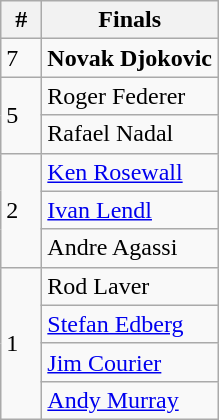<table class="wikitable" style="display:inline-table;">
<tr>
<th width=20>#</th>
<th>Finals</th>
</tr>
<tr>
<td>7</td>
<td><strong> Novak Djokovic</strong></td>
</tr>
<tr>
<td rowspan="2">5</td>
<td> Roger Federer</td>
</tr>
<tr>
<td> Rafael Nadal</td>
</tr>
<tr>
<td rowspan="3">2</td>
<td> <a href='#'>Ken Rosewall</a></td>
</tr>
<tr>
<td> <a href='#'>Ivan Lendl</a></td>
</tr>
<tr>
<td> Andre Agassi</td>
</tr>
<tr>
<td rowspan="4">1</td>
<td> Rod Laver</td>
</tr>
<tr>
<td> <a href='#'>Stefan Edberg</a></td>
</tr>
<tr>
<td> <a href='#'>Jim Courier</a></td>
</tr>
<tr>
<td> <a href='#'>Andy Murray</a></td>
</tr>
</table>
